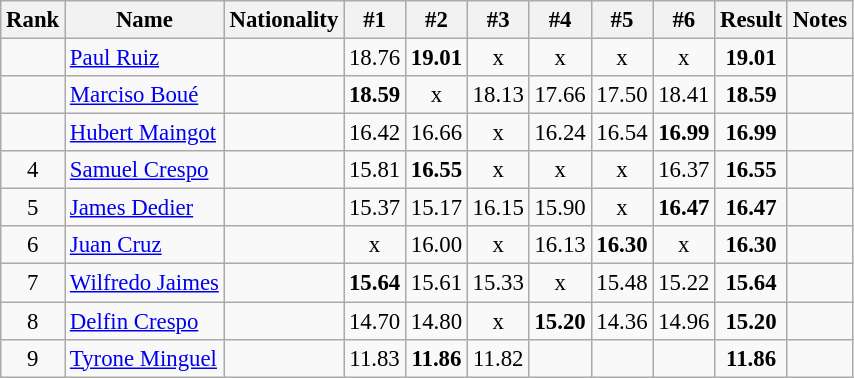<table class="wikitable sortable" style="text-align:center;font-size:95%">
<tr>
<th>Rank</th>
<th>Name</th>
<th>Nationality</th>
<th>#1</th>
<th>#2</th>
<th>#3</th>
<th>#4</th>
<th>#5</th>
<th>#6</th>
<th>Result</th>
<th>Notes</th>
</tr>
<tr>
<td></td>
<td align=left><a href='#'>Paul Ruiz</a></td>
<td align=left></td>
<td>18.76</td>
<td><strong>19.01</strong></td>
<td>x</td>
<td>x</td>
<td>x</td>
<td>x</td>
<td><strong>19.01</strong></td>
<td></td>
</tr>
<tr>
<td></td>
<td align=left><a href='#'>Marciso Boué</a></td>
<td align=left></td>
<td><strong>18.59</strong></td>
<td>x</td>
<td>18.13</td>
<td>17.66</td>
<td>17.50</td>
<td>18.41</td>
<td><strong>18.59</strong></td>
<td></td>
</tr>
<tr>
<td></td>
<td align=left><a href='#'>Hubert Maingot</a></td>
<td align=left></td>
<td>16.42</td>
<td>16.66</td>
<td>x</td>
<td>16.24</td>
<td>16.54</td>
<td><strong>16.99</strong></td>
<td><strong>16.99</strong></td>
<td></td>
</tr>
<tr>
<td>4</td>
<td align=left><a href='#'>Samuel Crespo</a></td>
<td align=left></td>
<td>15.81</td>
<td><strong>16.55</strong></td>
<td>x</td>
<td>x</td>
<td>x</td>
<td>16.37</td>
<td><strong>16.55</strong></td>
<td></td>
</tr>
<tr>
<td>5</td>
<td align=left><a href='#'>James Dedier</a></td>
<td align=left></td>
<td>15.37</td>
<td>15.17</td>
<td>16.15</td>
<td>15.90</td>
<td>x</td>
<td><strong>16.47</strong></td>
<td><strong>16.47</strong></td>
<td></td>
</tr>
<tr>
<td>6</td>
<td align=left><a href='#'>Juan Cruz</a></td>
<td align=left></td>
<td>x</td>
<td>16.00</td>
<td>x</td>
<td>16.13</td>
<td><strong>16.30</strong></td>
<td>x</td>
<td><strong>16.30</strong></td>
<td></td>
</tr>
<tr>
<td>7</td>
<td align=left><a href='#'>Wilfredo Jaimes</a></td>
<td align=left></td>
<td><strong>15.64</strong></td>
<td>15.61</td>
<td>15.33</td>
<td>x</td>
<td>15.48</td>
<td>15.22</td>
<td><strong>15.64</strong></td>
<td></td>
</tr>
<tr>
<td>8</td>
<td align=left><a href='#'>Delfin Crespo</a></td>
<td align=left></td>
<td>14.70</td>
<td>14.80</td>
<td>x</td>
<td><strong>15.20</strong></td>
<td>14.36</td>
<td>14.96</td>
<td><strong>15.20</strong></td>
<td></td>
</tr>
<tr>
<td>9</td>
<td align=left><a href='#'>Tyrone Minguel</a></td>
<td align=left></td>
<td>11.83</td>
<td><strong>11.86</strong></td>
<td>11.82</td>
<td></td>
<td></td>
<td></td>
<td><strong>11.86</strong></td>
<td></td>
</tr>
</table>
